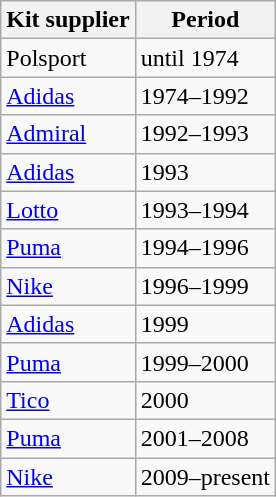<table class="wikitable">
<tr>
<th>Kit supplier</th>
<th>Period</th>
</tr>
<tr>
<td> Polsport</td>
<td>until 1974</td>
</tr>
<tr>
<td> <a href='#'>Adidas</a></td>
<td>1974–1992</td>
</tr>
<tr>
<td> <a href='#'>Admiral</a></td>
<td>1992–1993</td>
</tr>
<tr>
<td> <a href='#'>Adidas</a></td>
<td>1993</td>
</tr>
<tr>
<td> <a href='#'>Lotto</a></td>
<td>1993–1994</td>
</tr>
<tr>
<td> <a href='#'>Puma</a></td>
<td>1994–1996</td>
</tr>
<tr>
<td> <a href='#'>Nike</a></td>
<td>1996–1999</td>
</tr>
<tr>
<td> <a href='#'>Adidas</a></td>
<td>1999</td>
</tr>
<tr>
<td> <a href='#'>Puma</a></td>
<td>1999–2000</td>
</tr>
<tr>
<td> <a href='#'>Tico</a></td>
<td>2000</td>
</tr>
<tr>
<td> <a href='#'>Puma</a></td>
<td>2001–2008</td>
</tr>
<tr>
<td> <a href='#'>Nike</a></td>
<td>2009–present</td>
</tr>
</table>
